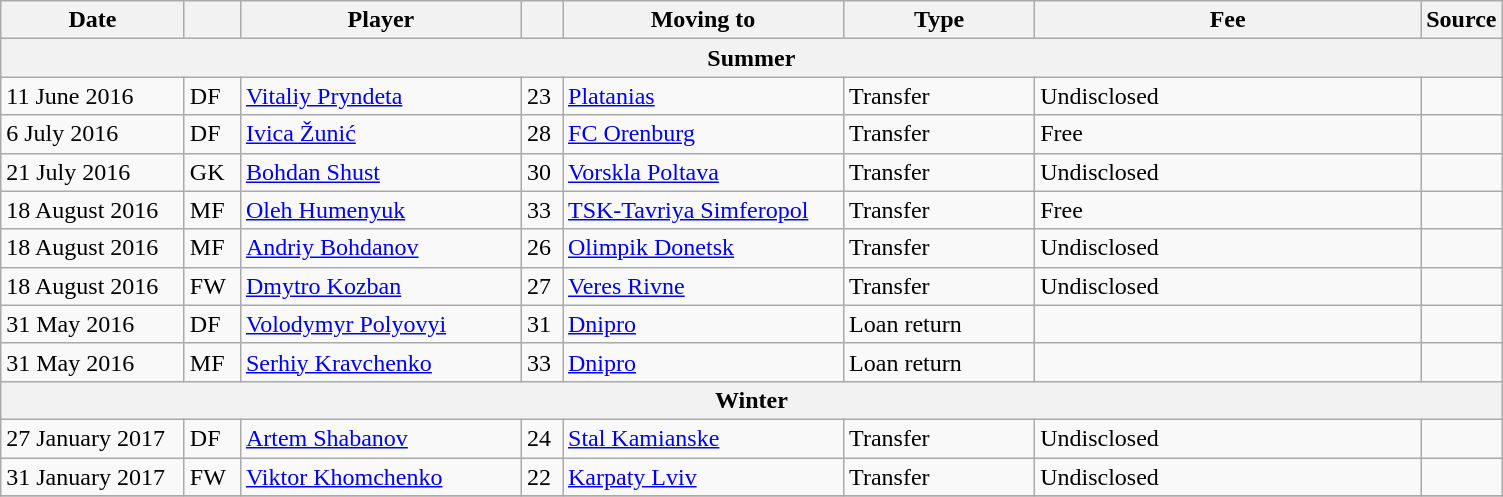<table class="wikitable sortable">
<tr>
<th style="width:115px;">Date</th>
<th style="width:30px;"></th>
<th style="width:180px;">Player</th>
<th style="width:20px;"></th>
<th style="width:180px;">Moving to</th>
<th style="width:120px;" class="unsortable">Type</th>
<th style="width:250px;" class="unsortable">Fee</th>
<th style="width:20px;">Source</th>
</tr>
<tr>
<th colspan=8>Summer</th>
</tr>
<tr>
<td>11 June 2016</td>
<td>DF</td>
<td> <a href='#'>Vitaliy Pryndeta</a></td>
<td>23</td>
<td> <a href='#'>Platanias</a></td>
<td>Transfer</td>
<td>Undisclosed</td>
<td></td>
</tr>
<tr>
<td>6 July 2016</td>
<td>DF</td>
<td> <a href='#'>Ivica Žunić</a></td>
<td>28</td>
<td> <a href='#'>FC Orenburg</a></td>
<td>Transfer</td>
<td>Free</td>
<td></td>
</tr>
<tr>
<td>21 July 2016</td>
<td>GK</td>
<td> <a href='#'>Bohdan Shust</a></td>
<td>30</td>
<td> <a href='#'>Vorskla Poltava</a></td>
<td>Transfer</td>
<td>Undisclosed</td>
<td></td>
</tr>
<tr>
<td>18 August 2016</td>
<td>MF</td>
<td> <a href='#'>Oleh Humenyuk</a></td>
<td>33</td>
<td> <a href='#'>TSK-Tavriya Simferopol</a></td>
<td>Transfer</td>
<td>Free</td>
<td></td>
</tr>
<tr>
<td>18 August 2016</td>
<td>MF</td>
<td> <a href='#'>Andriy Bohdanov</a></td>
<td>26</td>
<td> <a href='#'>Olimpik Donetsk</a></td>
<td>Transfer</td>
<td>Undisclosed</td>
<td></td>
</tr>
<tr>
<td>18 August 2016</td>
<td>FW</td>
<td> <a href='#'>Dmytro Kozban</a></td>
<td>27</td>
<td> <a href='#'>Veres Rivne</a></td>
<td>Transfer</td>
<td>Undisclosed</td>
<td></td>
</tr>
<tr>
<td>31 May 2016</td>
<td>DF</td>
<td> <a href='#'>Volodymyr Polyovyi</a></td>
<td>31</td>
<td> <a href='#'>Dnipro</a></td>
<td>Loan return</td>
<td></td>
<td></td>
</tr>
<tr>
<td>31 May 2016</td>
<td>MF</td>
<td> <a href='#'>Serhiy Kravchenko</a></td>
<td>33</td>
<td> <a href='#'>Dnipro</a></td>
<td>Loan return</td>
<td></td>
<td></td>
</tr>
<tr>
<th colspan=8>Winter</th>
</tr>
<tr>
<td>27 January 2017</td>
<td>DF</td>
<td> <a href='#'>Artem Shabanov</a></td>
<td>24</td>
<td> <a href='#'>Stal Kamianske</a></td>
<td>Transfer</td>
<td>Undisclosed</td>
<td></td>
</tr>
<tr>
<td>31 January 2017</td>
<td>FW</td>
<td> <a href='#'>Viktor Khomchenko</a></td>
<td>22</td>
<td> <a href='#'>Karpaty Lviv</a></td>
<td>Transfer</td>
<td>Undisclosed</td>
<td></td>
</tr>
<tr>
</tr>
</table>
